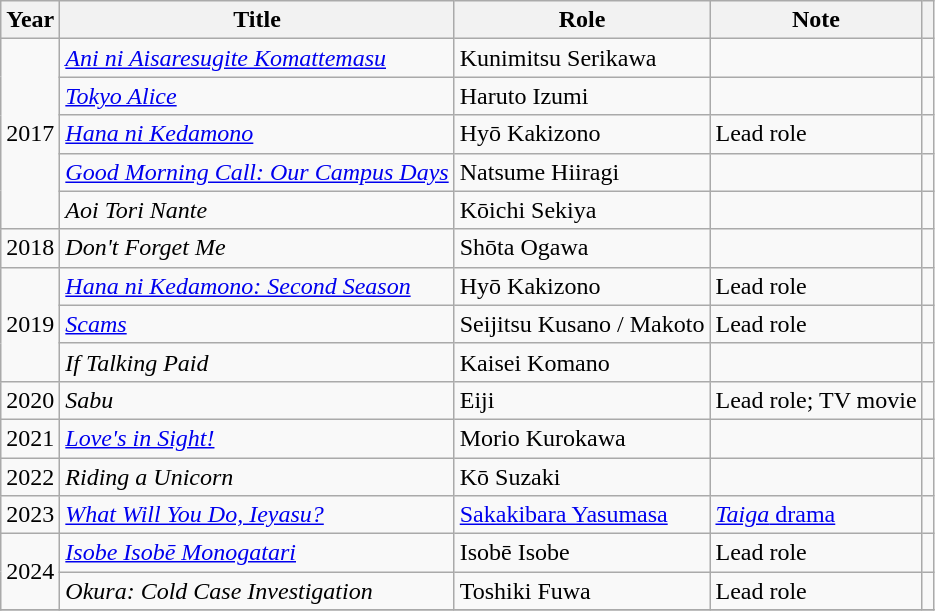<table class="wikitable sortable">
<tr>
<th>Year</th>
<th>Title</th>
<th>Role</th>
<th>Note</th>
<th class="unsortable"></th>
</tr>
<tr>
<td rowspan="5">2017</td>
<td><em><a href='#'>Ani ni Aisaresugite Komattemasu</a></em></td>
<td>Kunimitsu Serikawa</td>
<td></td>
<td></td>
</tr>
<tr>
<td><em><a href='#'>Tokyo Alice</a></em></td>
<td>Haruto Izumi</td>
<td></td>
<td></td>
</tr>
<tr>
<td><em><a href='#'>Hana ni Kedamono</a></em></td>
<td>Hyō Kakizono</td>
<td>Lead role</td>
<td></td>
</tr>
<tr>
<td><em><a href='#'>Good Morning Call: Our Campus Days</a></em></td>
<td>Natsume Hiiragi</td>
<td></td>
<td></td>
</tr>
<tr>
<td><em>Aoi Tori Nante</em></td>
<td>Kōichi Sekiya</td>
<td></td>
<td></td>
</tr>
<tr>
<td rowspan="1">2018</td>
<td><em>Don't Forget Me</em></td>
<td>Shōta Ogawa</td>
<td></td>
<td></td>
</tr>
<tr>
<td rowspan="3">2019</td>
<td><em><a href='#'>Hana ni Kedamono: Second Season</a></em></td>
<td>Hyō Kakizono</td>
<td>Lead role</td>
<td></td>
</tr>
<tr>
<td><em><a href='#'>Scams</a></em></td>
<td>Seijitsu Kusano / Makoto</td>
<td>Lead role</td>
<td></td>
</tr>
<tr>
<td><em>If Talking Paid</em></td>
<td>Kaisei Komano</td>
<td></td>
<td></td>
</tr>
<tr>
<td rowspan="1">2020</td>
<td><em>Sabu</em></td>
<td>Eiji</td>
<td>Lead role; TV movie</td>
<td></td>
</tr>
<tr>
<td rowspan="1">2021</td>
<td><em><a href='#'>Love's in Sight!</a></em></td>
<td>Morio Kurokawa</td>
<td></td>
<td></td>
</tr>
<tr>
<td>2022</td>
<td><em>Riding a Unicorn</em></td>
<td>Kō Suzaki</td>
<td></td>
<td></td>
</tr>
<tr>
<td>2023</td>
<td><em><a href='#'>What Will You Do, Ieyasu?</a></em></td>
<td><a href='#'>Sakakibara Yasumasa</a></td>
<td><a href='#'><em>Taiga</em> drama</a></td>
<td></td>
</tr>
<tr>
<td rowspan="2">2024</td>
<td><em><a href='#'>Isobe Isobē Monogatari</a></em></td>
<td>Isobē Isobe</td>
<td>Lead role</td>
<td></td>
</tr>
<tr>
<td><em>Okura: Cold Case Investigation</em></td>
<td>Toshiki Fuwa</td>
<td>Lead role</td>
<td></td>
</tr>
<tr>
</tr>
</table>
